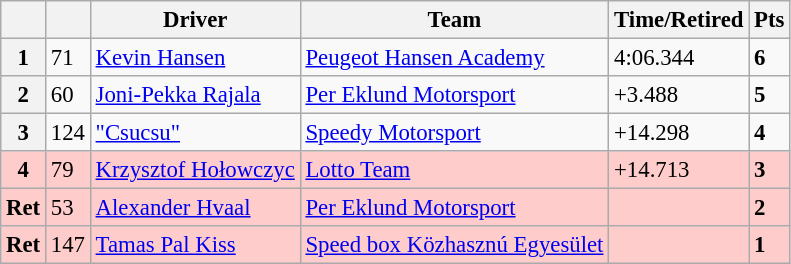<table class=wikitable style="font-size:95%">
<tr>
<th></th>
<th></th>
<th>Driver</th>
<th>Team</th>
<th>Time/Retired</th>
<th>Pts</th>
</tr>
<tr>
<th>1</th>
<td>71</td>
<td> <a href='#'>Kevin Hansen</a></td>
<td><a href='#'>Peugeot Hansen Academy</a></td>
<td>4:06.344</td>
<td><strong>6</strong></td>
</tr>
<tr>
<th>2</th>
<td>60</td>
<td> <a href='#'>Joni-Pekka Rajala</a></td>
<td><a href='#'>Per Eklund Motorsport</a></td>
<td>+3.488</td>
<td><strong>5</strong></td>
</tr>
<tr>
<th>3</th>
<td>124</td>
<td> <a href='#'>"Csucsu"</a></td>
<td><a href='#'>Speedy Motorsport</a></td>
<td>+14.298</td>
<td><strong>4</strong></td>
</tr>
<tr>
<th style="background:#ffcccc;">4</th>
<td style="background:#ffcccc;">79</td>
<td style="background:#ffcccc;"> <a href='#'>Krzysztof Hołowczyc</a></td>
<td style="background:#ffcccc;"><a href='#'>Lotto Team</a></td>
<td style="background:#ffcccc;">+14.713</td>
<td style="background:#ffcccc;"><strong>3</strong></td>
</tr>
<tr>
<th style="background:#ffcccc;">Ret</th>
<td style="background:#ffcccc;">53</td>
<td style="background:#ffcccc;"> <a href='#'>Alexander Hvaal</a></td>
<td style="background:#ffcccc;"><a href='#'>Per Eklund Motorsport</a></td>
<td style="background:#ffcccc;"></td>
<td style="background:#ffcccc;"><strong>2</strong></td>
</tr>
<tr>
<th style="background:#ffcccc;">Ret</th>
<td style="background:#ffcccc;">147</td>
<td style="background:#ffcccc;"> <a href='#'>Tamas Pal Kiss</a></td>
<td style="background:#ffcccc;"><a href='#'>Speed box Közhasznú Egyesület</a></td>
<td style="background:#ffcccc;"></td>
<td style="background:#ffcccc;"><strong>1</strong></td>
</tr>
</table>
